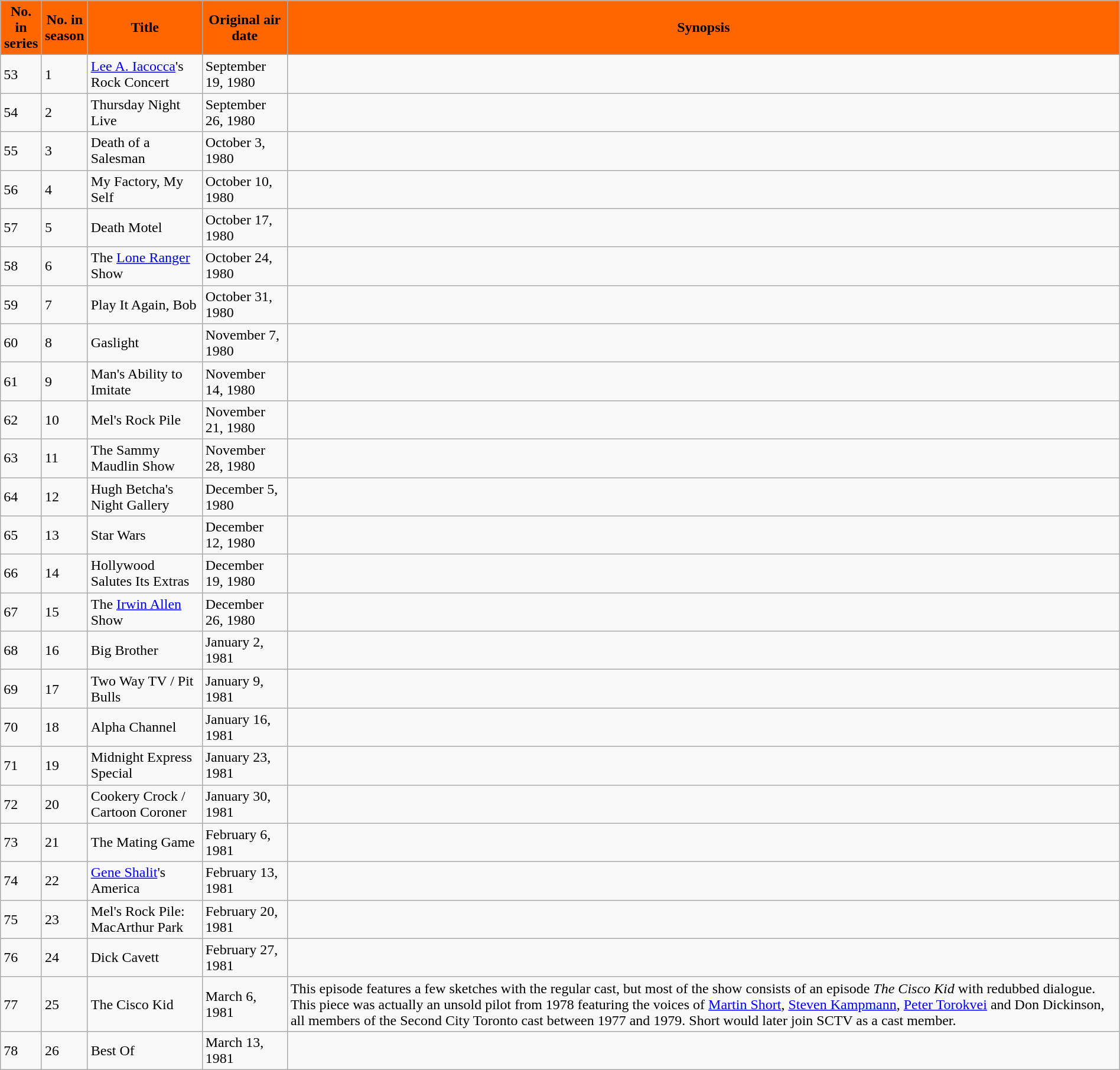<table class="wikitable" style="width:100%; margin:auto;">
<tr style="color:black">
<th scope="col" style="background: #FF6600;">No. in<br> series</th>
<th scope="col" style="background: #FF6600;">No. in<br> season</th>
<th scope="col" style="background: #FF6600;">Title</th>
<th scope="col" style="background: #FF6600;">Original air date</th>
<th scope="col" style="background: #FF6600;">Synopsis</th>
</tr>
<tr>
<td>53</td>
<td>1</td>
<td><a href='#'>Lee A. Iacocca</a>'s Rock Concert</td>
<td>September 19, 1980</td>
<td></td>
</tr>
<tr>
<td>54</td>
<td>2</td>
<td>Thursday Night Live</td>
<td>September 26, 1980</td>
<td></td>
</tr>
<tr>
<td>55</td>
<td>3</td>
<td>Death of a Salesman</td>
<td>October 3, 1980</td>
<td></td>
</tr>
<tr>
<td>56</td>
<td>4</td>
<td>My Factory, My Self</td>
<td>October 10, 1980</td>
<td></td>
</tr>
<tr>
<td>57</td>
<td>5</td>
<td>Death Motel</td>
<td>October 17, 1980</td>
<td></td>
</tr>
<tr>
<td>58</td>
<td>6</td>
<td>The <a href='#'>Lone Ranger</a> Show</td>
<td>October 24, 1980</td>
<td></td>
</tr>
<tr>
<td>59</td>
<td>7</td>
<td>Play It Again, Bob</td>
<td>October 31, 1980</td>
<td></td>
</tr>
<tr>
<td>60</td>
<td>8</td>
<td>Gaslight</td>
<td>November 7, 1980</td>
<td></td>
</tr>
<tr>
<td>61</td>
<td>9</td>
<td>Man's Ability to Imitate</td>
<td>November 14, 1980</td>
<td></td>
</tr>
<tr>
<td>62</td>
<td>10</td>
<td>Mel's Rock Pile</td>
<td>November 21, 1980</td>
<td></td>
</tr>
<tr>
<td>63</td>
<td>11</td>
<td>The Sammy Maudlin Show</td>
<td>November 28, 1980</td>
<td></td>
</tr>
<tr>
<td>64</td>
<td>12</td>
<td>Hugh Betcha's Night Gallery</td>
<td>December 5, 1980</td>
<td></td>
</tr>
<tr>
<td>65</td>
<td>13</td>
<td>Star Wars</td>
<td>December 12, 1980</td>
<td></td>
</tr>
<tr>
<td>66</td>
<td>14</td>
<td>Hollywood Salutes Its Extras</td>
<td>December 19, 1980</td>
<td></td>
</tr>
<tr>
<td>67</td>
<td>15</td>
<td>The <a href='#'>Irwin Allen</a> Show</td>
<td>December 26, 1980</td>
<td></td>
</tr>
<tr>
<td>68</td>
<td>16</td>
<td>Big Brother</td>
<td>January 2, 1981</td>
<td></td>
</tr>
<tr>
<td>69</td>
<td>17</td>
<td>Two Way TV / Pit Bulls</td>
<td>January 9, 1981</td>
<td></td>
</tr>
<tr>
<td>70</td>
<td>18</td>
<td>Alpha Channel</td>
<td>January 16, 1981</td>
<td></td>
</tr>
<tr>
<td>71</td>
<td>19</td>
<td>Midnight Express Special</td>
<td>January 23, 1981</td>
<td></td>
</tr>
<tr>
<td>72</td>
<td>20</td>
<td>Cookery Crock / Cartoon Coroner</td>
<td>January 30, 1981</td>
<td></td>
</tr>
<tr>
<td>73</td>
<td>21</td>
<td>The Mating Game</td>
<td>February 6, 1981</td>
<td></td>
</tr>
<tr>
<td>74</td>
<td>22</td>
<td><a href='#'>Gene Shalit</a>'s America</td>
<td>February 13, 1981</td>
<td></td>
</tr>
<tr>
<td>75</td>
<td>23</td>
<td>Mel's Rock Pile: MacArthur Park</td>
<td>February 20, 1981</td>
<td></td>
</tr>
<tr>
<td>76</td>
<td>24</td>
<td>Dick Cavett</td>
<td>February 27, 1981</td>
<td></td>
</tr>
<tr>
<td>77</td>
<td>25</td>
<td>The Cisco Kid</td>
<td>March 6, 1981</td>
<td>This episode features a few sketches with the regular cast, but most of the show consists of an episode <em>The Cisco Kid</em> with redubbed dialogue.  This piece was actually an unsold pilot from 1978 featuring the voices of <a href='#'>Martin Short</a>, <a href='#'>Steven Kampmann</a>, <a href='#'>Peter Torokvei</a> and Don Dickinson, all members of the Second City Toronto cast between 1977 and 1979.  Short would later join SCTV as a cast member.</td>
</tr>
<tr>
<td>78</td>
<td>26</td>
<td>Best Of</td>
<td>March 13, 1981</td>
<td></td>
</tr>
</table>
